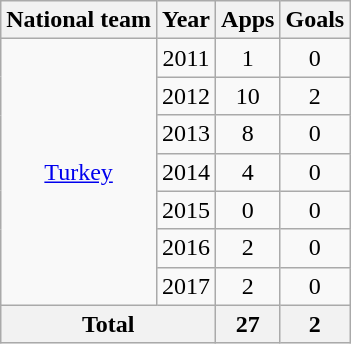<table class="wikitable" style="text-align:center">
<tr>
<th>National team</th>
<th>Year</th>
<th>Apps</th>
<th>Goals</th>
</tr>
<tr>
<td rowspan="7"><a href='#'>Turkey</a></td>
<td>2011</td>
<td>1</td>
<td>0</td>
</tr>
<tr>
<td>2012</td>
<td>10</td>
<td>2</td>
</tr>
<tr>
<td>2013</td>
<td>8</td>
<td>0</td>
</tr>
<tr>
<td>2014</td>
<td>4</td>
<td>0</td>
</tr>
<tr>
<td>2015</td>
<td>0</td>
<td>0</td>
</tr>
<tr>
<td>2016</td>
<td>2</td>
<td>0</td>
</tr>
<tr>
<td>2017</td>
<td>2</td>
<td>0</td>
</tr>
<tr>
<th colspan="2">Total</th>
<th>27</th>
<th>2</th>
</tr>
</table>
